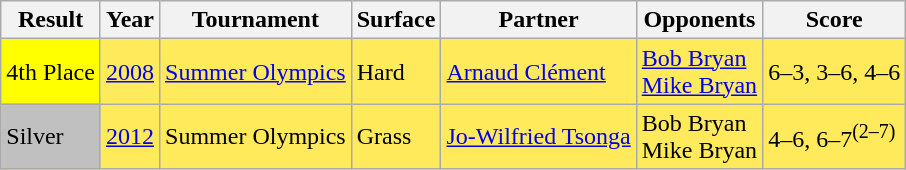<table class="sortable wikitable">
<tr>
<th>Result</th>
<th>Year</th>
<th>Tournament</th>
<th>Surface</th>
<th>Partner</th>
<th>Opponents</th>
<th class=unsortable>Score</th>
</tr>
<tr bgcolor=FFEA5C>
<td bgcolor=yellow>4th Place</td>
<td><a href='#'>2008</a></td>
<td><a href='#'>Summer Olympics</a></td>
<td>Hard</td>
<td> <a href='#'>Arnaud Clément</a></td>
<td> <a href='#'>Bob Bryan</a><br> <a href='#'>Mike Bryan</a></td>
<td>6–3, 3–6, 4–6</td>
</tr>
<tr bgcolor=FFEA5C>
<td bgcolor=silver>Silver</td>
<td><a href='#'>2012</a></td>
<td>Summer Olympics</td>
<td>Grass</td>
<td> <a href='#'>Jo-Wilfried Tsonga</a></td>
<td> Bob Bryan<br> Mike Bryan</td>
<td>4–6, 6–7<sup>(2–7)</sup></td>
</tr>
</table>
